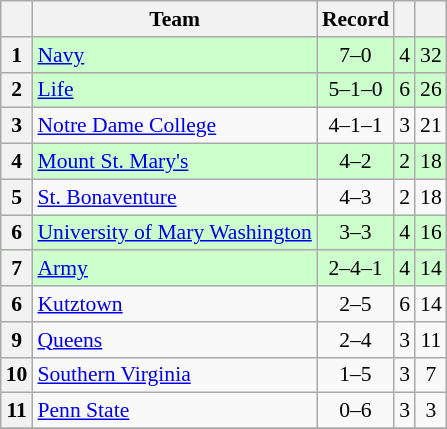<table class="wikitable sortable collapsible collapsed plainrowheaders" style="font-size:90%;">
<tr>
<th scope=col></th>
<th scope=col>Team</th>
<th scope=col>Record</th>
<th scope=col></th>
<th scope=col></th>
</tr>
<tr bgcolor=ccffcc>
<th align=center>1</th>
<td> <a href='#'>Navy</a></td>
<td align=center>7–0</td>
<td align=center>4</td>
<td align=center>32</td>
</tr>
<tr bgcolor=ccffcc>
<th align=center>2</th>
<td> <a href='#'>Life</a></td>
<td align=center>5–1–0</td>
<td align=center>6</td>
<td align=center>26</td>
</tr>
<tr>
<th align=center>3</th>
<td> <a href='#'>Notre Dame College</a></td>
<td align=center>4–1–1</td>
<td align=center>3</td>
<td align=center>21</td>
</tr>
<tr bgcolor=ccffcc>
<th align=center>4</th>
<td> <a href='#'>Mount St. Mary's</a></td>
<td align=center>4–2</td>
<td align=center>2</td>
<td align=center>18</td>
</tr>
<tr>
<th align=center>5</th>
<td> <a href='#'>St. Bonaventure</a></td>
<td align=center>4–3</td>
<td align=center>2</td>
<td align=center>18</td>
</tr>
<tr bgcolor=ccffcc>
<th align=center>6</th>
<td> <a href='#'>University of Mary Washington</a></td>
<td align=center>3–3</td>
<td align=center>4</td>
<td align=center>16</td>
</tr>
<tr bgcolor=ccffcc>
<th align=center>7</th>
<td> <a href='#'>Army</a></td>
<td align=center>2–4–1</td>
<td align=center>4</td>
<td align=center>14</td>
</tr>
<tr>
<th align=center>6</th>
<td> <a href='#'>Kutztown</a></td>
<td align=center>2–5</td>
<td align=center>6</td>
<td align=center>14</td>
</tr>
<tr>
<th align=center>9</th>
<td> <a href='#'>Queens</a></td>
<td align=center>2–4</td>
<td align=center>3</td>
<td align=center>11</td>
</tr>
<tr>
<th align=center>10</th>
<td> <a href='#'>Southern Virginia</a></td>
<td align=center>1–5</td>
<td align=center>3</td>
<td align=center>7</td>
</tr>
<tr>
<th align=center>11</th>
<td> <a href='#'>Penn State</a></td>
<td align=center>0–6</td>
<td align=center>3</td>
<td align=center>3</td>
</tr>
<tr>
</tr>
</table>
